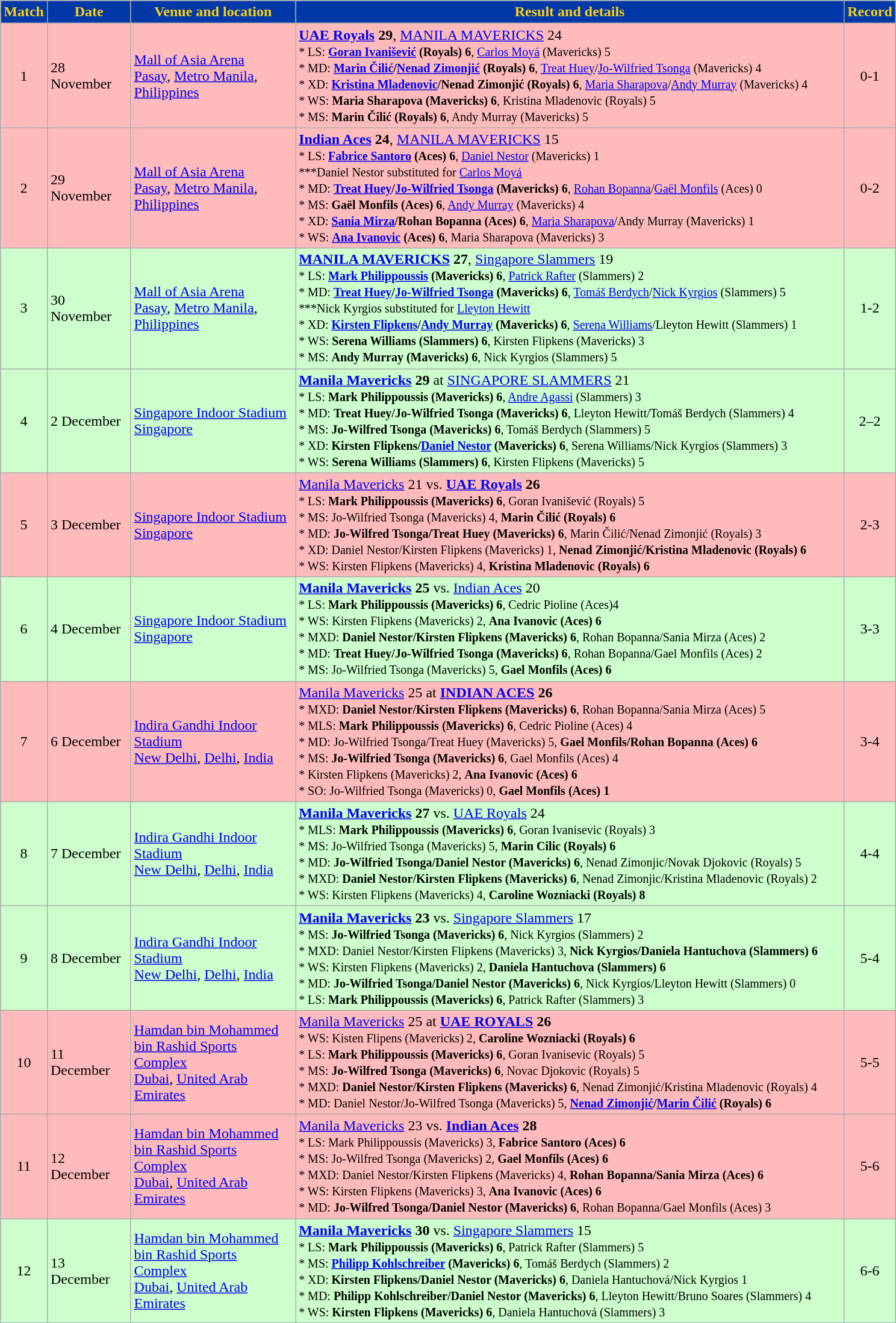<table class="wikitable" style="text-align:left">
<tr>
<th style="background:#0038A8; color:#FCD116" width="25px">Match</th>
<th style="background:#0038A8; color:#FCD116" width="85px">Date</th>
<th style="background:#0038A8; color:#FCD116" width="175px">Venue and location</th>
<th style="background:#0038A8; color:#FCD116" width="600px">Result and details</th>
<th style="background:#0038A8; color:#FCD116" width="25px">Record</th>
</tr>
<tr bgcolor="ffbbbb">
<td style="text-align:center">1</td>
<td>28 November</td>
<td><a href='#'>Mall of Asia Arena</a><br><a href='#'>Pasay</a>, <a href='#'>Metro Manila</a>, <a href='#'>Philippines</a></td>
<td><strong><a href='#'>UAE Royals</a> 29</strong>, <a href='#'>MANILA MAVERICKS</a> 24<br><small>* LS: <strong><a href='#'>Goran Ivanišević</a> (Royals) 6</strong>, <a href='#'>Carlos Moyá</a> (Mavericks) 5<br>* MD: <strong><a href='#'>Marin Čilić</a>/<a href='#'>Nenad Zimonjić</a> (Royals) 6</strong>, <a href='#'>Treat Huey</a>/<a href='#'>Jo-Wilfried Tsonga</a> (Mavericks) 4<br>* XD: <strong><a href='#'>Kristina Mladenovic</a>/Nenad Zimonjić (Royals) 6</strong>, <a href='#'>Maria Sharapova</a>/<a href='#'>Andy Murray</a> (Mavericks) 4<br>* WS: <strong>Maria Sharapova (Mavericks) 6</strong>, Kristina Mladenovic (Royals) 5<br>* MS: <strong>Marin Čilić (Royals) 6</strong>, Andy Murray (Mavericks) 5</small></td>
<td style="text-align:center">0-1</td>
</tr>
<tr bgcolor="ffbbbb">
<td style="text-align:center">2</td>
<td>29 November</td>
<td><a href='#'>Mall of Asia Arena</a><br><a href='#'>Pasay</a>, <a href='#'>Metro Manila</a>, <a href='#'>Philippines</a></td>
<td><strong><a href='#'>Indian Aces</a> 24</strong>, <a href='#'>MANILA MAVERICKS</a> 15<br><small>* LS: <strong><a href='#'>Fabrice Santoro</a> (Aces) 6</strong>, <a href='#'>Daniel Nestor</a> (Mavericks) 1<br>***Daniel Nestor substituted for <a href='#'>Carlos Moyá</a><br>* MD: <strong><a href='#'>Treat Huey</a>/<a href='#'>Jo-Wilfried Tsonga</a> (Mavericks) 6</strong>, <a href='#'>Rohan Bopanna</a>/<a href='#'>Gaël Monfils</a> (Aces) 0<br>* MS: <strong>Gaël Monfils (Aces) 6</strong>, <a href='#'>Andy Murray</a> (Mavericks) 4<br>* XD: <strong><a href='#'>Sania Mirza</a>/Rohan Bopanna (Aces) 6</strong>, <a href='#'>Maria Sharapova</a>/Andy Murray (Mavericks) 1<br>* WS: <strong><a href='#'>Ana Ivanovic</a> (Aces) 6</strong>, Maria Sharapova (Mavericks) 3</small></td>
<td style="text-align:center">0-2</td>
</tr>
<tr bgcolor="ccffcc">
<td style="text-align:center">3</td>
<td>30 November</td>
<td><a href='#'>Mall of Asia Arena</a><br><a href='#'>Pasay</a>, <a href='#'>Metro Manila</a>, <a href='#'>Philippines</a></td>
<td><strong><a href='#'>MANILA MAVERICKS</a> 27</strong>, <a href='#'>Singapore Slammers</a> 19<br><small>* LS: <strong><a href='#'>Mark Philippoussis</a> (Mavericks) 6</strong>, <a href='#'>Patrick Rafter</a> (Slammers) 2<br>* MD: <strong><a href='#'>Treat Huey</a>/<a href='#'>Jo-Wilfried Tsonga</a> (Mavericks) 6</strong>, <a href='#'>Tomáš Berdych</a>/<a href='#'>Nick Kyrgios</a> (Slammers) 5<br>***Nick Kyrgios substituted for <a href='#'>Lleyton Hewitt</a><br>* XD: <strong><a href='#'>Kirsten Flipkens</a>/<a href='#'>Andy Murray</a> (Mavericks) 6</strong>, <a href='#'>Serena Williams</a>/Lleyton Hewitt (Slammers) 1<br>* WS: <strong>Serena Williams (Slammers) 6</strong>, Kirsten Flipkens (Mavericks) 3<br>* MS: <strong>Andy Murray (Mavericks) 6</strong>, Nick Kyrgios (Slammers) 5</small></td>
<td style="text-align:center">1-2</td>
</tr>
<tr bgcolor="ccffcc">
<td style="text-align:center">4</td>
<td>2 December</td>
<td><a href='#'>Singapore Indoor Stadium</a><br><a href='#'>Singapore</a></td>
<td><strong><a href='#'>Manila Mavericks</a> 29</strong> at <a href='#'>SINGAPORE SLAMMERS</a> 21<br><small>* LS: <strong>Mark Philippoussis (Mavericks) 6</strong>, <a href='#'>Andre Agassi</a> (Slammers) 3<br>* MD: <strong>Treat Huey/Jo-Wilfried Tsonga (Mavericks) 6</strong>, Lleyton Hewitt/Tomáš Berdych (Slammers) 4<br>* MS: <strong>Jo-Wilfred Tsonga (Mavericks) 6</strong>, Tomáš Berdych (Slammers) 5<br>* XD: <strong>Kirsten Flipkens/<a href='#'>Daniel Nestor</a> (Mavericks) 6</strong>, Serena Williams/Nick Kyrgios (Slammers) 3<br>* WS: <strong>Serena Williams (Slammers) 6</strong>, Kirsten Flipkens (Mavericks) 5</small></td>
<td style="text-align:center">2–2</td>
</tr>
<tr bgcolor="ffbbbb">
<td style="text-align:center">5</td>
<td>3 December</td>
<td><a href='#'>Singapore Indoor Stadium</a><br><a href='#'>Singapore</a></td>
<td><a href='#'>Manila Mavericks</a> 21 vs. <strong><a href='#'>UAE Royals</a> 26</strong><br><small>* LS: <strong>Mark Philippoussis (Mavericks) 6</strong>, Goran Ivanišević (Royals) 5<br>* MS: Jo-Wilfried Tsonga (Mavericks) 4, <strong>Marin Čilić (Royals) 6</strong><br>* MD: <strong>Jo-Wilfred Tsonga/Treat Huey (Mavericks) 6</strong>, Marin Čilić/Nenad Zimonjić (Royals) 3<br>* XD: Daniel Nestor/Kirsten Flipkens (Mavericks) 1, <strong>Nenad Zimonjić/Kristina Mladenovic (Royals) 6</strong><br>* WS: Kirsten Flipkens (Mavericks) 4, <strong>Kristina Mladenovic (Royals) 6</strong></small></td>
<td style="text-align:center">2-3</td>
</tr>
<tr bgcolor="ccffcc">
<td style="text-align:center">6</td>
<td>4 December</td>
<td><a href='#'>Singapore Indoor Stadium</a><br><a href='#'>Singapore</a></td>
<td><strong><a href='#'>Manila Mavericks</a> 25</strong> vs. <a href='#'>Indian Aces</a> 20<br><small>* LS: <strong>Mark Philippoussis (Mavericks) 6</strong>, Cedric Pioline (Aces)4<br>* WS: Kirsten Flipkens (Mavericks) 2, <strong>Ana Ivanovic (Aces) 6</strong><br>* MXD: <strong>Daniel Nestor/Kirsten Flipkens (Mavericks) 6</strong>, Rohan Bopanna/Sania Mirza (Aces) 2<br>* MD: <strong>Treat Huey/Jo-Wilfried Tsonga (Mavericks) 6</strong>, Rohan Bopanna/Gael Monfils (Aces) 2<br>* MS: Jo-Wilfried Tsonga (Mavericks) 5, <strong>Gael Monfils (Aces) 6</strong></small></td>
<td style="text-align:center">3-3</td>
</tr>
<tr bgcolor="ffbbbb">
<td style="text-align:center">7</td>
<td>6 December</td>
<td><a href='#'>Indira Gandhi Indoor Stadium</a><br><a href='#'>New Delhi</a>, <a href='#'>Delhi</a>, <a href='#'>India</a></td>
<td><a href='#'>Manila Mavericks</a> 25 at <strong><a href='#'>INDIAN ACES</a> 26</strong><br><small>* MXD: <strong>Daniel Nestor/Kirsten Flipkens (Mavericks) 6</strong>, Rohan Bopanna/Sania Mirza (Aces) 5<br>* MLS: <strong>Mark Philippoussis (Mavericks) 6</strong>, Cedric Pioline (Aces) 4<br>* MD: Jo-Wilfried Tsonga/Treat Huey (Mavericks) 5, <strong>Gael Monfils/Rohan Bopanna (Aces) 6</strong><br>* MS: <strong>Jo-Wilfried Tsonga (Mavericks) 6</strong>, Gael Monfils (Aces) 4<br>* Kirsten Flipkens (Mavericks) 2, <strong>Ana Ivanovic (Aces) 6</strong><br>* SO: Jo-Wilfried Tsonga (Mavericks) 0, <strong>Gael Monfils (Aces) 1</strong></small></td>
<td style="text-align:center">3-4</td>
</tr>
<tr bgcolor="ccffcc">
<td style="text-align:center">8</td>
<td>7 December</td>
<td><a href='#'>Indira Gandhi Indoor Stadium</a><br><a href='#'>New Delhi</a>, <a href='#'>Delhi</a>, <a href='#'>India</a></td>
<td><strong><a href='#'>Manila Mavericks</a> 27</strong> vs. <a href='#'>UAE Royals</a> 24<br><small>* MLS: <strong>Mark Philippoussis (Mavericks) 6</strong>, Goran Ivanisevic (Royals) 3<br>* MS: Jo-Wilfried Tsonga (Mavericks) 5, <strong>Marin Cilic (Royals) 6</strong><br>* MD: <strong>Jo-Wilfried Tsonga/Daniel Nestor (Mavericks) 6</strong>, Nenad Zimonjic/Novak Djokovic (Royals) 5<br>* MXD: <strong>Daniel Nestor/Kirsten Flipkens (Mavericks) 6</strong>, Nenad Zimonjic/Kristina Mladenovic (Royals) 2<br>* WS: Kirsten Flipkens (Mavericks) 4, <strong>Caroline Wozniacki (Royals) 8</strong></small></td>
<td style="text-align:center">4-4</td>
</tr>
<tr bgcolor="ccffcc">
<td style="text-align:center">9</td>
<td>8 December</td>
<td><a href='#'>Indira Gandhi Indoor Stadium</a><br><a href='#'>New Delhi</a>, <a href='#'>Delhi</a>, <a href='#'>India</a></td>
<td><strong><a href='#'>Manila Mavericks</a> 23</strong> vs. <a href='#'>Singapore Slammers</a> 17<br><small>* MS: <strong>Jo-Wilfried Tsonga (Mavericks) 6</strong>, Nick Kyrgios (Slammers) 2<br>* MXD: Daniel Nestor/Kirsten Flipkens (Mavericks) 3, <strong>Nick Kyrgios/Daniela Hantuchova (Slammers) 6</strong><br>* WS: Kirsten Flipkens (Mavericks) 2, <strong>Daniela Hantuchova (Slammers) 6</strong><br> * MD: <strong>Jo-Wilfried Tsonga/Daniel Nestor (Mavericks) 6</strong>, Nick Kyrgios/Lleyton Hewitt (Slammers) 0 <br>* LS: <strong>Mark Philippoussis (Mavericks) 6</strong>, Patrick Rafter (Slammers) 3</small></td>
<td style="text-align:center">5-4</td>
</tr>
<tr bgcolor="ffbbbb">
<td style="text-align:center">10</td>
<td>11 December</td>
<td><a href='#'>Hamdan bin Mohammed bin Rashid Sports Complex</a><br><a href='#'>Dubai</a>, <a href='#'>United Arab Emirates</a></td>
<td><a href='#'>Manila Mavericks</a> 25 at <strong><a href='#'>UAE ROYALS</a> 26</strong><br><small>* WS: Kisten Flipens (Mavericks) 2, <strong>Caroline Wozniacki (Royals) 6</strong><br>* LS: <strong>Mark Philippoussis (Mavericks) 6</strong>, Goran Ivanisevic (Royals) 5<br>* MS: <strong>Jo-Wilfred Tsonga (Mavericks) 6</strong>, Novac Djokovic (Royals) 5<br>* MXD: <strong>Daniel Nestor/Kirsten Flipkens (Mavericks) 6</strong>, Nenad Zimonjić/Kristina Mladenovic (Royals) 4<br>* MD: Daniel Nestor/Jo-Wilfred Tsonga (Mavericks) 5, <strong><a href='#'>Nenad Zimonjić</a>/<a href='#'>Marin Čilić</a> (Royals) 6</strong></small></td>
<td style="text-align:center">5-5</td>
</tr>
<tr bgcolor="ffbbbb">
<td style="text-align:center">11</td>
<td>12 December</td>
<td><a href='#'>Hamdan bin Mohammed bin Rashid Sports Complex</a><br><a href='#'>Dubai</a>, <a href='#'>United Arab Emirates</a></td>
<td><a href='#'>Manila Mavericks</a> 23 vs. <strong><a href='#'>Indian Aces</a> 28</strong><br><small>* LS: Mark Philippoussis (Mavericks) 3, <strong>Fabrice Santoro (Aces) 6</strong> <br> * MS: Jo-Wilfred Tsonga (Mavericks) 2, <strong>Gael Monfils (Aces) 6</strong> <br> * MXD: Daniel Nestor/Kirsten Flipkens (Mavericks) 4, <strong>Rohan Bopanna/Sania Mirza (Aces) 6</strong> <br> * WS: Kirsten Flipkens (Mavericks) 3, <strong>Ana Ivanovic (Aces) 6</strong> <br> * MD: <strong>Jo-Wilfred Tsonga/Daniel Nestor (Mavericks) 6</strong>, Rohan Bopanna/Gael Monfils (Aces) 3</small></td>
<td style="text-align:center">5-6</td>
</tr>
<tr bgcolor="ccffcc">
<td style="text-align:center">12</td>
<td>13 December</td>
<td><a href='#'>Hamdan bin Mohammed bin Rashid Sports Complex</a><br><a href='#'>Dubai</a>, <a href='#'>United Arab Emirates</a></td>
<td><strong><a href='#'>Manila Mavericks</a> 30</strong> vs. <a href='#'>Singapore Slammers</a> 15<br><small>* LS: <strong>Mark Philippoussis (Mavericks) 6</strong>, Patrick Rafter (Slammers) 5<br>* MS: <strong><a href='#'>Philipp Kohlschreiber</a> (Mavericks) 6</strong>, Tomáš Berdych (Slammers) 2<br>* XD: <strong>Kirsten Flipkens/Daniel Nestor (Mavericks) 6</strong>, Daniela Hantuchová/Nick Kyrgios 1<br>* MD: <strong>Philipp Kohlschreiber/Daniel Nestor (Mavericks) 6</strong>, Lleyton Hewitt/Bruno Soares (Slammers) 4<br>* WS: <strong>Kirsten Flipkens (Mavericks) 6</strong>, Daniela Hantuchová (Slammers) 3</small></td>
<td style="text-align:center">6-6</td>
</tr>
</table>
